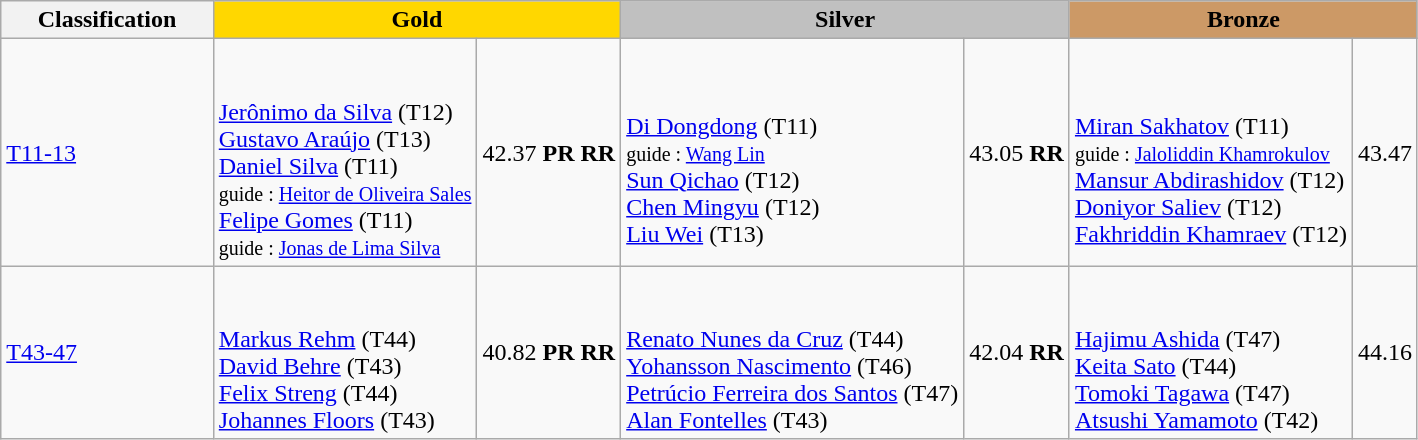<table class=wikitable style="font-size:100%">
<tr>
<th rowspan="1" width="15%">Classification</th>
<th colspan="2" style="background:gold;">Gold</th>
<th colspan="2" style="background:silver;">Silver</th>
<th colspan="2" style="background:#CC9966;">Bronze</th>
</tr>
<tr>
<td><a href='#'>T11-13</a> <br></td>
<td><br><br><a href='#'>Jerônimo da Silva</a> (T12)<br><a href='#'>Gustavo Araújo</a> (T13)<br><a href='#'>Daniel Silva</a> (T11)<br><small> guide : <a href='#'>Heitor de Oliveira Sales</a></small><br><a href='#'>Felipe Gomes</a> (T11)<br><small> guide : <a href='#'>Jonas de Lima Silva</a></small></td>
<td>42.37 <strong>PR</strong> <strong> RR</strong></td>
<td> <br><br><a href='#'>Di Dongdong</a> (T11) <br><small>guide : <a href='#'>Wang Lin</a></small><br><a href='#'>Sun Qichao</a> (T12)<br><a href='#'>Chen Mingyu</a> (T12)<br><a href='#'>Liu Wei</a> (T13)</td>
<td>43.05 <strong>RR</strong></td>
<td> <br><br><a href='#'>Miran Sakhatov</a> (T11) <br><small>guide : <a href='#'>Jaloliddin Khamrokulov</a></small><br><a href='#'>Mansur Abdirashidov</a> (T12)<br><a href='#'>Doniyor Saliev</a> (T12)<br> <a href='#'>Fakhriddin Khamraev</a> (T12)</td>
<td>43.47</td>
</tr>
<tr>
<td><a href='#'>T43-47</a> <br></td>
<td><br><br><a href='#'>Markus Rehm</a> (T44)<br><a href='#'>David Behre</a> (T43)<br><a href='#'>Felix Streng</a> (T44)<br><a href='#'>Johannes Floors</a> (T43)</td>
<td>40.82 <strong>PR</strong> <strong> RR</strong></td>
<td><br><br><a href='#'>Renato Nunes da Cruz</a> (T44)<br><a href='#'>Yohansson Nascimento</a> (T46)<br><a href='#'>Petrúcio Ferreira dos Santos</a> (T47)<br><a href='#'>Alan Fontelles</a> (T43)</td>
<td>42.04 <strong>RR</strong></td>
<td><br><br><a href='#'>Hajimu Ashida</a> (T47)<br><a href='#'>Keita Sato</a> (T44)<br><a href='#'>Tomoki Tagawa</a> (T47)<br><a href='#'>Atsushi Yamamoto</a> (T42)</td>
<td>44.16</td>
</tr>
</table>
